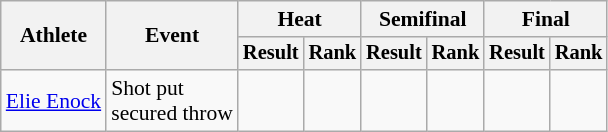<table class="wikitable" style="font-size:90%">
<tr>
<th rowspan="2">Athlete</th>
<th rowspan="2">Event</th>
<th colspan="2">Heat</th>
<th colspan="2">Semifinal</th>
<th colspan="2">Final</th>
</tr>
<tr style="font-size:95%">
<th>Result</th>
<th>Rank</th>
<th>Result</th>
<th>Rank</th>
<th>Result</th>
<th>Rank</th>
</tr>
<tr style=text-align:center>
<td style=text-align:left><a href='#'>Elie Enock</a></td>
<td style=text-align:left>Shot put<br>secured throw</td>
<td></td>
<td></td>
<td></td>
<td></td>
<td></td>
<td></td>
</tr>
</table>
